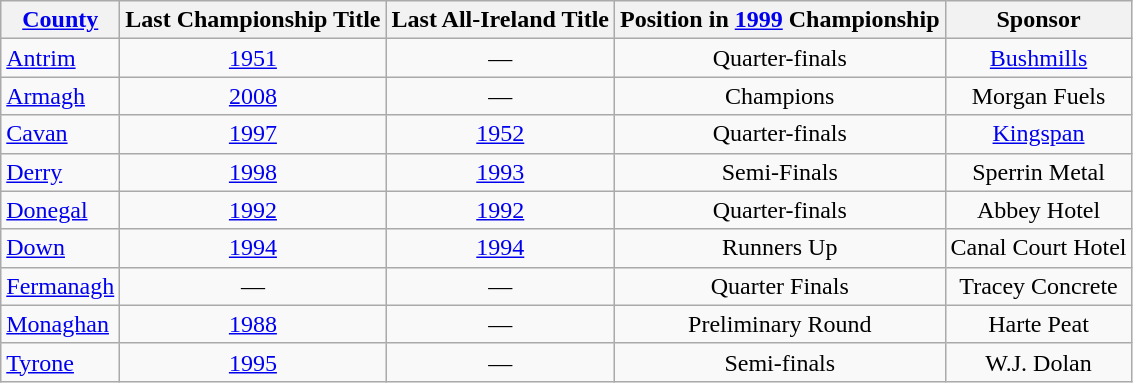<table class="wikitable sortable" style="text-align:center">
<tr>
<th><a href='#'>County</a></th>
<th>Last Championship Title</th>
<th>Last All-Ireland Title</th>
<th>Position in <a href='#'>1999</a> Championship</th>
<th>Sponsor</th>
</tr>
<tr>
<td style="text-align:left"> <a href='#'>Antrim</a></td>
<td><a href='#'>1951</a></td>
<td>—</td>
<td>Quarter-finals</td>
<td><a href='#'>Bushmills</a></td>
</tr>
<tr>
<td style="text-align:left"> <a href='#'>Armagh</a></td>
<td><a href='#'>2008</a></td>
<td>—</td>
<td>Champions</td>
<td>Morgan Fuels</td>
</tr>
<tr>
<td style="text-align:left"> <a href='#'>Cavan</a></td>
<td><a href='#'>1997</a></td>
<td><a href='#'>1952</a></td>
<td>Quarter-finals</td>
<td><a href='#'>Kingspan</a></td>
</tr>
<tr>
<td style="text-align:left"> <a href='#'>Derry</a></td>
<td><a href='#'>1998</a></td>
<td><a href='#'>1993</a></td>
<td>Semi-Finals</td>
<td>Sperrin Metal</td>
</tr>
<tr>
<td style="text-align:left"> <a href='#'>Donegal</a></td>
<td><a href='#'>1992</a></td>
<td><a href='#'>1992</a></td>
<td>Quarter-finals</td>
<td>Abbey Hotel</td>
</tr>
<tr>
<td style="text-align:left"> <a href='#'>Down</a></td>
<td><a href='#'>1994</a></td>
<td><a href='#'>1994</a></td>
<td>Runners Up</td>
<td>Canal Court Hotel</td>
</tr>
<tr>
<td style="text-align:left"> <a href='#'>Fermanagh</a></td>
<td>—</td>
<td>—</td>
<td>Quarter Finals</td>
<td>Tracey Concrete</td>
</tr>
<tr>
<td style="text-align:left"> <a href='#'>Monaghan</a></td>
<td><a href='#'>1988</a></td>
<td>—</td>
<td>Preliminary Round</td>
<td>Harte Peat</td>
</tr>
<tr>
<td style="text-align:left"> <a href='#'>Tyrone</a></td>
<td><a href='#'>1995</a></td>
<td>—</td>
<td>Semi-finals</td>
<td>W.J. Dolan</td>
</tr>
</table>
